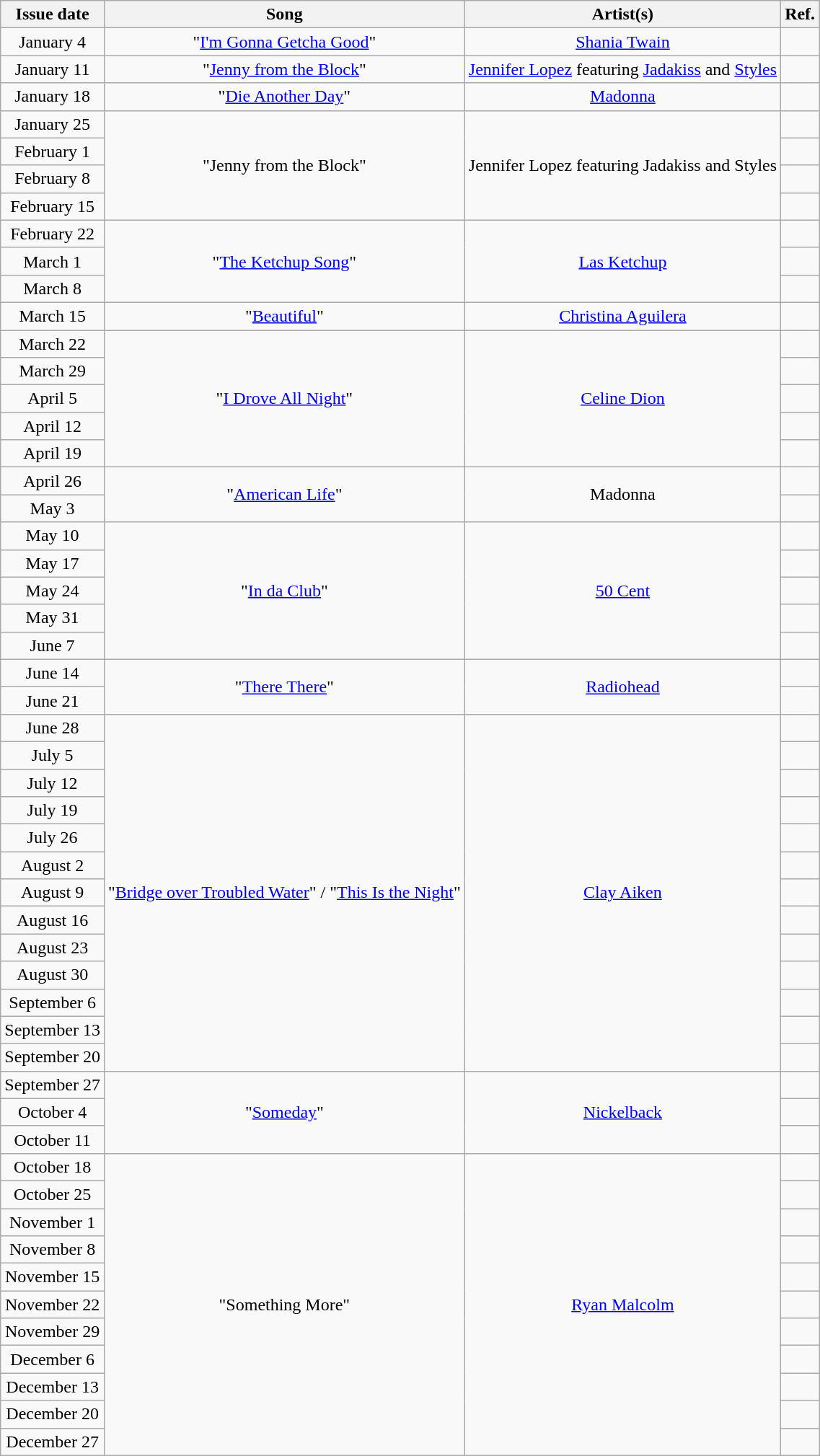<table class="wikitable">
<tr>
<th align="center">Issue date</th>
<th align="center">Song</th>
<th align="center">Artist(s)</th>
<th align="center">Ref.</th>
</tr>
<tr>
<td align="center">January 4</td>
<td align="center">"<a href='#'>I'm Gonna Getcha Good</a>"</td>
<td align="center"><a href='#'>Shania Twain</a></td>
<td></td>
</tr>
<tr>
<td align="center">January 11</td>
<td align="center">"<a href='#'>Jenny from the Block</a>"</td>
<td align="center"><a href='#'>Jennifer Lopez</a> featuring <a href='#'>Jadakiss</a> and <a href='#'>Styles</a></td>
<td></td>
</tr>
<tr>
<td align="center">January 18</td>
<td align="center">"<a href='#'>Die Another Day</a>"</td>
<td align="center"><a href='#'>Madonna</a></td>
<td></td>
</tr>
<tr>
<td align="center">January 25</td>
<td align="center" rowspan="4">"Jenny from the Block"</td>
<td align="center" rowspan="4">Jennifer Lopez featuring Jadakiss and Styles</td>
<td></td>
</tr>
<tr>
<td align="center">February 1</td>
<td></td>
</tr>
<tr>
<td align="center">February 8</td>
<td></td>
</tr>
<tr>
<td align="center">February 15</td>
<td></td>
</tr>
<tr>
<td align="center">February 22</td>
<td align="center" rowspan="3">"<a href='#'>The Ketchup Song</a>"</td>
<td align="center" rowspan="3"><a href='#'>Las Ketchup</a></td>
<td></td>
</tr>
<tr>
<td align="center">March 1</td>
<td></td>
</tr>
<tr>
<td align="center">March 8</td>
<td></td>
</tr>
<tr>
<td align="center">March 15</td>
<td align="center">"<a href='#'>Beautiful</a>"</td>
<td align="center"><a href='#'>Christina Aguilera</a></td>
<td></td>
</tr>
<tr>
<td align="center">March 22</td>
<td align="center" rowspan="5">"<a href='#'>I Drove All Night</a>"</td>
<td align="center" rowspan="5"><a href='#'>Celine Dion</a></td>
<td></td>
</tr>
<tr>
<td align="center">March 29</td>
<td></td>
</tr>
<tr>
<td align="center">April 5</td>
<td></td>
</tr>
<tr>
<td align="center">April 12</td>
<td></td>
</tr>
<tr>
<td align="center">April 19</td>
<td></td>
</tr>
<tr>
<td align="center">April 26</td>
<td align="center" rowspan="2">"<a href='#'>American Life</a>"</td>
<td align="center" rowspan="2">Madonna</td>
<td></td>
</tr>
<tr>
<td align="center">May 3</td>
<td></td>
</tr>
<tr>
<td align="center">May 10</td>
<td align="center" rowspan="5">"<a href='#'>In da Club</a>"</td>
<td align="center" rowspan="5"><a href='#'>50 Cent</a></td>
<td></td>
</tr>
<tr>
<td align="center">May 17</td>
<td></td>
</tr>
<tr>
<td align="center">May 24</td>
<td></td>
</tr>
<tr>
<td align="center">May 31</td>
<td></td>
</tr>
<tr>
<td align="center">June 7</td>
<td></td>
</tr>
<tr>
<td align="center">June 14</td>
<td align="center" rowspan="2">"<a href='#'>There There</a>"</td>
<td align="center" rowspan="2"><a href='#'>Radiohead</a></td>
<td></td>
</tr>
<tr>
<td align="center">June 21</td>
<td></td>
</tr>
<tr>
<td align="center">June 28</td>
<td align="center" rowspan="13">"<a href='#'>Bridge over Troubled Water</a>" / "<a href='#'>This Is the Night</a>"</td>
<td align="center" rowspan="13"><a href='#'>Clay Aiken</a></td>
<td></td>
</tr>
<tr>
<td align="center">July 5</td>
<td></td>
</tr>
<tr>
<td align="center">July 12</td>
<td></td>
</tr>
<tr>
<td align="center">July 19</td>
<td></td>
</tr>
<tr>
<td align="center">July 26</td>
<td></td>
</tr>
<tr>
<td align="center">August 2</td>
<td></td>
</tr>
<tr>
<td align="center">August 9</td>
<td></td>
</tr>
<tr>
<td align="center">August 16</td>
<td></td>
</tr>
<tr>
<td align="center">August 23</td>
<td></td>
</tr>
<tr>
<td align="center">August 30</td>
<td></td>
</tr>
<tr>
<td align="center">September 6</td>
<td></td>
</tr>
<tr>
<td align="center">September 13</td>
<td></td>
</tr>
<tr>
<td align="center">September 20</td>
<td></td>
</tr>
<tr>
<td align="center">September 27</td>
<td align="center" rowspan="3">"<a href='#'>Someday</a>"</td>
<td align="center" rowspan="3"><a href='#'>Nickelback</a></td>
<td></td>
</tr>
<tr>
<td align="center">October 4</td>
<td></td>
</tr>
<tr>
<td align="center">October 11</td>
<td></td>
</tr>
<tr>
<td align="center">October 18</td>
<td align="center" rowspan="11">"Something More"</td>
<td align="center" rowspan="11"><a href='#'>Ryan Malcolm</a></td>
<td></td>
</tr>
<tr>
<td align="center">October 25</td>
<td></td>
</tr>
<tr>
<td align="center">November 1</td>
<td></td>
</tr>
<tr>
<td align="center">November 8</td>
<td></td>
</tr>
<tr>
<td align="center">November 15</td>
<td></td>
</tr>
<tr>
<td align="center">November 22</td>
<td></td>
</tr>
<tr>
<td align="center">November 29</td>
<td></td>
</tr>
<tr>
<td align="center">December 6</td>
<td></td>
</tr>
<tr>
<td align="center">December 13</td>
<td></td>
</tr>
<tr>
<td align="center">December 20</td>
<td></td>
</tr>
<tr>
<td align="center">December 27</td>
<td></td>
</tr>
</table>
